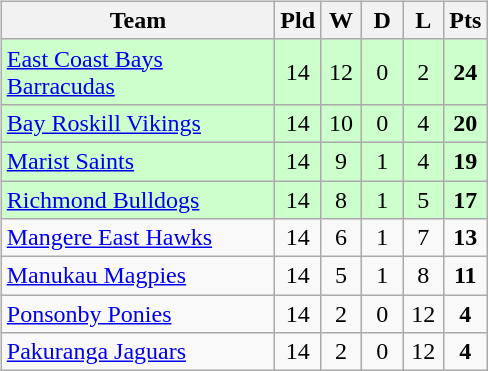<table>
<tr>
<td><br><table class="wikitable" style="text-align:center;">
<tr>
<th width=175>Team</th>
<th width=20 abbr="Played">Pld</th>
<th width=20 abbr="Won">W</th>
<th width=20 abbr="Drawn">D</th>
<th width=20 abbr="Lost">L</th>
<th width=20 abbr="Points">Pts</th>
</tr>
<tr style="background: #ccffcc;">
<td style="text-align:left;"><a href='#'>East Coast Bays Barracudas</a></td>
<td>14</td>
<td>12</td>
<td>0</td>
<td>2</td>
<td><strong>24</strong></td>
</tr>
<tr style="background: #ccffcc;">
<td style="text-align:left;"><a href='#'>Bay Roskill Vikings</a></td>
<td>14</td>
<td>10</td>
<td>0</td>
<td>4</td>
<td><strong>20</strong></td>
</tr>
<tr style="background: #ccffcc;">
<td style="text-align:left;"><a href='#'>Marist Saints</a></td>
<td>14</td>
<td>9</td>
<td>1</td>
<td>4</td>
<td><strong>19</strong></td>
</tr>
<tr style="background: #ccffcc;">
<td style="text-align:left;"><a href='#'>Richmond Bulldogs</a></td>
<td>14</td>
<td>8</td>
<td>1</td>
<td>5</td>
<td><strong>17</strong></td>
</tr>
<tr>
<td style="text-align:left;"><a href='#'>Mangere East Hawks</a></td>
<td>14</td>
<td>6</td>
<td>1</td>
<td>7</td>
<td><strong>13</strong></td>
</tr>
<tr>
<td style="text-align:left;"><a href='#'>Manukau Magpies</a></td>
<td>14</td>
<td>5</td>
<td>1</td>
<td>8</td>
<td><strong>11</strong></td>
</tr>
<tr>
<td style="text-align:left;"><a href='#'>Ponsonby Ponies</a></td>
<td>14</td>
<td>2</td>
<td>0</td>
<td>12</td>
<td><strong>4</strong></td>
</tr>
<tr>
<td style="text-align:left;"><a href='#'>Pakuranga Jaguars</a></td>
<td>14</td>
<td>2</td>
<td>0</td>
<td>12</td>
<td><strong>4</strong></td>
</tr>
</table>
</td>
<td><br></td>
</tr>
</table>
